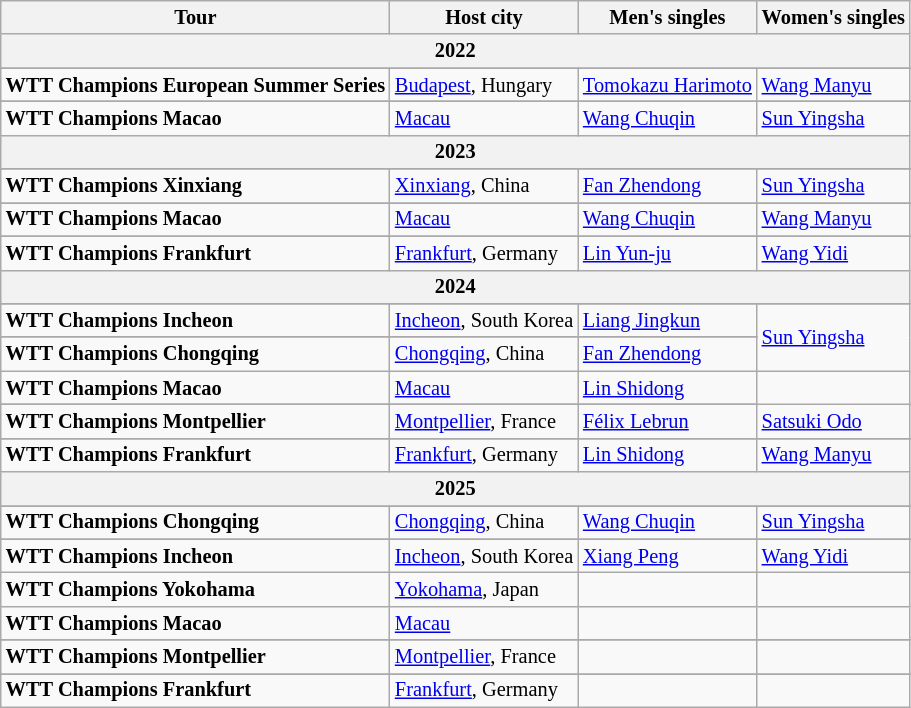<table class="wikitable"style="font-size:85%">
<tr>
<th>Tour</th>
<th>Host city</th>
<th>Men's singles</th>
<th>Women's singles</th>
</tr>
<tr>
<th colspan="4">2022</th>
</tr>
<tr>
</tr>
<tr bgcolor=>
<td><strong>WTT Champions European Summer Series</strong></td>
<td><a href='#'>Budapest</a>, Hungary</td>
<td> <a href='#'>Tomokazu Harimoto</a></td>
<td> <a href='#'>Wang Manyu</a></td>
</tr>
<tr>
</tr>
<tr bgcolor=>
<td><strong>WTT Champions Macao</strong></td>
<td><a href='#'>Macau</a></td>
<td> <a href='#'>Wang Chuqin</a></td>
<td> <a href='#'>Sun Yingsha</a></td>
</tr>
<tr>
<th colspan="4">2023</th>
</tr>
<tr>
</tr>
<tr bgcolor=>
<td><strong>WTT Champions Xinxiang</strong></td>
<td><a href='#'>Xinxiang</a>, China</td>
<td> <a href='#'>Fan Zhendong</a></td>
<td> <a href='#'>Sun Yingsha</a></td>
</tr>
<tr>
</tr>
<tr bgcolor=>
<td><strong>WTT Champions Macao</strong></td>
<td><a href='#'>Macau</a></td>
<td> <a href='#'>Wang Chuqin</a></td>
<td> <a href='#'>Wang Manyu</a></td>
</tr>
<tr>
</tr>
<tr bgcolor=>
<td><strong>WTT Champions Frankfurt</strong></td>
<td><a href='#'>Frankfurt</a>, Germany</td>
<td> <a href='#'>Lin Yun-ju</a></td>
<td> <a href='#'>Wang Yidi</a></td>
</tr>
<tr>
<th colspan="4">2024</th>
</tr>
<tr>
</tr>
<tr bgcolor=>
<td><strong>WTT Champions Incheon</strong></td>
<td><a href='#'>Incheon</a>, South Korea</td>
<td> <a href='#'>Liang Jingkun</a></td>
<td rowspan="3"> <a href='#'>Sun Yingsha</a></td>
</tr>
<tr>
</tr>
<tr bgcolor=>
<td><strong>WTT Champions Chongqing</strong></td>
<td><a href='#'>Chongqing</a>, China</td>
<td> <a href='#'>Fan Zhendong</a></td>
</tr>
<tr>
<td><strong>WTT Champions Macao</strong></td>
<td><a href='#'>Macau</a></td>
<td> <a href='#'>Lin Shidong</a></td>
</tr>
<tr>
</tr>
<tr bgcolor=>
<td><strong>WTT Champions Montpellier</strong></td>
<td><a href='#'>Montpellier</a>, France</td>
<td> <a href='#'>Félix Lebrun</a></td>
<td> <a href='#'>Satsuki Odo</a></td>
</tr>
<tr>
</tr>
<tr bgcolor=>
<td><strong>WTT Champions Frankfurt</strong></td>
<td><a href='#'>Frankfurt</a>, Germany</td>
<td> <a href='#'>Lin Shidong</a></td>
<td> <a href='#'>Wang Manyu</a></td>
</tr>
<tr>
<th colspan="4">2025</th>
</tr>
<tr>
</tr>
<tr bgcolor=>
<td><strong>WTT Champions Chongqing</strong></td>
<td><a href='#'>Chongqing</a>, China</td>
<td> <a href='#'>Wang Chuqin</a></td>
<td> <a href='#'>Sun Yingsha</a></td>
</tr>
<tr>
</tr>
<tr bgcolor=>
<td><strong>WTT Champions Incheon</strong></td>
<td><a href='#'>Incheon</a>, South Korea</td>
<td> <a href='#'>Xiang Peng</a></td>
<td> <a href='#'>Wang Yidi</a></td>
</tr>
<tr bgcolor=>
<td><strong>WTT Champions Yokohama</strong></td>
<td><a href='#'>Yokohama</a>, Japan</td>
<td></td>
<td></td>
</tr>
<tr>
<td><strong>WTT Champions Macao</strong></td>
<td><a href='#'>Macau</a></td>
<td></td>
<td></td>
</tr>
<tr>
</tr>
<tr bgcolor=>
<td><strong>WTT Champions Montpellier</strong></td>
<td><a href='#'>Montpellier</a>, France</td>
<td></td>
<td></td>
</tr>
<tr>
</tr>
<tr bgcolor=>
<td><strong>WTT Champions Frankfurt</strong></td>
<td><a href='#'>Frankfurt</a>, Germany</td>
<td></td>
<td></td>
</tr>
</table>
